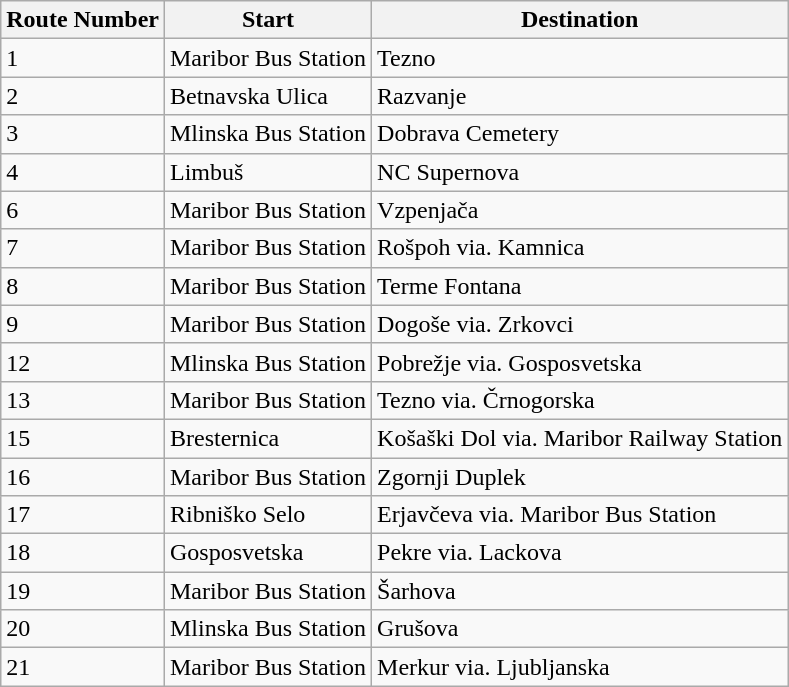<table class="wikitable">
<tr>
<th>Route Number</th>
<th>Start</th>
<th>Destination</th>
</tr>
<tr>
<td>1</td>
<td>Maribor Bus Station</td>
<td>Tezno</td>
</tr>
<tr>
<td>2</td>
<td>Betnavska Ulica</td>
<td>Razvanje</td>
</tr>
<tr>
<td>3</td>
<td>Mlinska Bus Station</td>
<td>Dobrava Cemetery</td>
</tr>
<tr>
<td>4</td>
<td>Limbuš</td>
<td>NC Supernova</td>
</tr>
<tr>
<td>6</td>
<td>Maribor Bus Station</td>
<td>Vzpenjača</td>
</tr>
<tr>
<td>7</td>
<td>Maribor Bus Station</td>
<td>Rošpoh via. Kamnica</td>
</tr>
<tr>
<td>8</td>
<td>Maribor Bus Station</td>
<td>Terme Fontana</td>
</tr>
<tr>
<td>9</td>
<td>Maribor Bus Station</td>
<td>Dogoše via. Zrkovci</td>
</tr>
<tr>
<td>12</td>
<td>Mlinska Bus Station</td>
<td>Pobrežje via. Gosposvetska</td>
</tr>
<tr>
<td>13</td>
<td>Maribor Bus Station</td>
<td>Tezno via. Črnogorska</td>
</tr>
<tr>
<td>15</td>
<td>Bresternica</td>
<td>Košaški Dol via. Maribor Railway Station</td>
</tr>
<tr>
<td>16</td>
<td>Maribor Bus Station</td>
<td>Zgornji Duplek</td>
</tr>
<tr>
<td>17</td>
<td>Ribniško Selo</td>
<td>Erjavčeva via. Maribor Bus Station</td>
</tr>
<tr>
<td>18</td>
<td>Gosposvetska</td>
<td>Pekre via. Lackova</td>
</tr>
<tr>
<td>19</td>
<td>Maribor Bus Station</td>
<td>Šarhova</td>
</tr>
<tr>
<td>20</td>
<td>Mlinska Bus Station</td>
<td>Grušova</td>
</tr>
<tr>
<td>21</td>
<td>Maribor Bus Station</td>
<td>Merkur via. Ljubljanska</td>
</tr>
</table>
